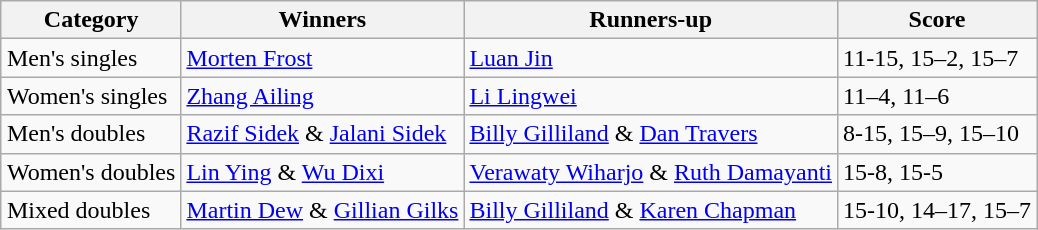<table class=wikitable style="margin:auto;">
<tr>
<th>Category</th>
<th>Winners</th>
<th>Runners-up</th>
<th>Score</th>
</tr>
<tr>
<td>Men's singles</td>
<td> <a href='#'>Morten Frost</a></td>
<td> <a href='#'>Luan Jin</a></td>
<td>11-15, 15–2, 15–7</td>
</tr>
<tr>
<td>Women's singles</td>
<td> <a href='#'>Zhang Ailing</a></td>
<td> <a href='#'>Li Lingwei</a></td>
<td>11–4, 11–6</td>
</tr>
<tr>
<td>Men's doubles</td>
<td> <a href='#'>Razif Sidek</a> & <a href='#'>Jalani Sidek</a></td>
<td> <a href='#'>Billy Gilliland</a> & <a href='#'>Dan Travers</a></td>
<td>8-15, 15–9, 15–10</td>
</tr>
<tr>
<td>Women's doubles</td>
<td> <a href='#'>Lin Ying</a> & <a href='#'>Wu Dixi</a></td>
<td> <a href='#'>Verawaty Wiharjo</a> & <a href='#'>Ruth Damayanti</a></td>
<td>15-8, 15-5</td>
</tr>
<tr>
<td>Mixed doubles</td>
<td> <a href='#'>Martin Dew</a> & <a href='#'>Gillian Gilks</a></td>
<td> <a href='#'>Billy Gilliland</a> & <a href='#'>Karen Chapman</a></td>
<td>15-10, 14–17, 15–7</td>
</tr>
</table>
